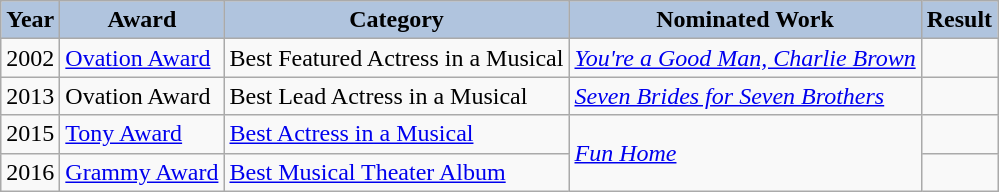<table class="wikitable">
<tr align="center">
<th style="background:#B0C4DE">Year</th>
<th style="background:#B0C4DE">Award</th>
<th style="background:#B0C4DE">Category</th>
<th style="background:#B0C4DE">Nominated Work</th>
<th style="background:#B0C4DE">Result</th>
</tr>
<tr>
<td>2002</td>
<td><a href='#'>Ovation Award</a></td>
<td>Best Featured Actress in a Musical</td>
<td><em><a href='#'>You're a Good Man, Charlie Brown</a></em></td>
<td></td>
</tr>
<tr>
<td>2013</td>
<td>Ovation Award</td>
<td>Best Lead Actress in a Musical</td>
<td><em><a href='#'>Seven Brides for Seven Brothers</a></em></td>
<td></td>
</tr>
<tr>
<td>2015</td>
<td><a href='#'>Tony Award</a></td>
<td><a href='#'>Best Actress in a Musical</a></td>
<td rowspan="2"><em><a href='#'>Fun Home</a></em></td>
<td></td>
</tr>
<tr>
<td>2016</td>
<td><a href='#'>Grammy Award</a></td>
<td><a href='#'>Best Musical Theater Album</a></td>
<td></td>
</tr>
</table>
